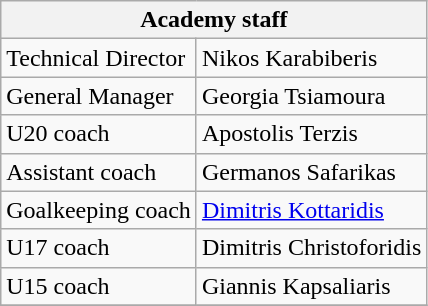<table class="wikitable" style="text-align: center">
<tr>
<th colspan="2">Academy staff</th>
</tr>
<tr>
<td align=left>Technical Director</td>
<td align=left> Nikos Karabiberis</td>
</tr>
<tr>
<td align=left>General Manager</td>
<td align=left> Georgia Tsiamoura</td>
</tr>
<tr>
<td align=left>U20 coach</td>
<td align=left> Apostolis Terzis</td>
</tr>
<tr>
<td align=left>Assistant coach</td>
<td align=left> Germanos Safarikas</td>
</tr>
<tr>
<td align=left>Goalkeeping coach</td>
<td align=left> <a href='#'>Dimitris Kottaridis</a></td>
</tr>
<tr>
<td align=left>U17 coach</td>
<td align=left> Dimitris Christoforidis</td>
</tr>
<tr>
<td align=left>U15 coach</td>
<td align=left> Giannis Kapsaliaris</td>
</tr>
<tr>
</tr>
</table>
